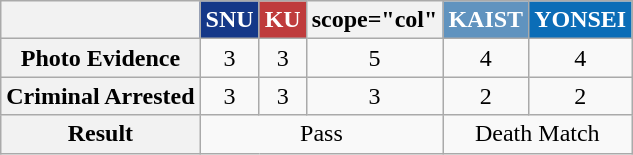<table class="wikitable" style="text-align:center">
<tr>
<th scope="col"></th>
<th scope="col" style="background-color:#153888; color:white">SNU</th>
<th scope="col" style="background-color:#BF3B3C; color:white">KU</th>
<th>scope="col"  </th>
<th scope="col" style="background-color:#6093BF; color:white">KAIST</th>
<th scope="col" style="background-color:#0B6DB7; color:white">YONSEI</th>
</tr>
<tr>
<th scope="row">Photo Evidence</th>
<td>3</td>
<td>3</td>
<td>5</td>
<td>4</td>
<td>4</td>
</tr>
<tr>
<th scope="row">Criminal Arrested</th>
<td>3</td>
<td>3</td>
<td>3</td>
<td>2</td>
<td>2</td>
</tr>
<tr>
<th scope="row">Result</th>
<td colspan="3">Pass</td>
<td colspan="2">Death Match</td>
</tr>
</table>
